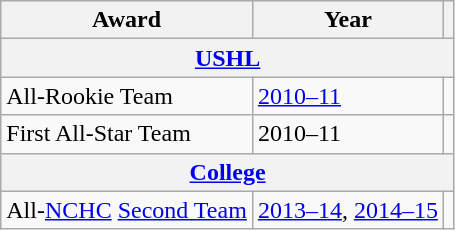<table class="wikitable">
<tr>
<th>Award</th>
<th>Year</th>
<th></th>
</tr>
<tr>
<th colspan="3"><a href='#'>USHL</a></th>
</tr>
<tr>
<td>All-Rookie Team</td>
<td><a href='#'>2010–11</a></td>
<td></td>
</tr>
<tr>
<td>First All-Star Team</td>
<td>2010–11</td>
<td></td>
</tr>
<tr>
<th colspan="3"><a href='#'>College</a></th>
</tr>
<tr>
<td>All-<a href='#'>NCHC</a> <a href='#'>Second Team</a></td>
<td><a href='#'>2013–14</a>, <a href='#'>2014–15</a></td>
<td></td>
</tr>
</table>
